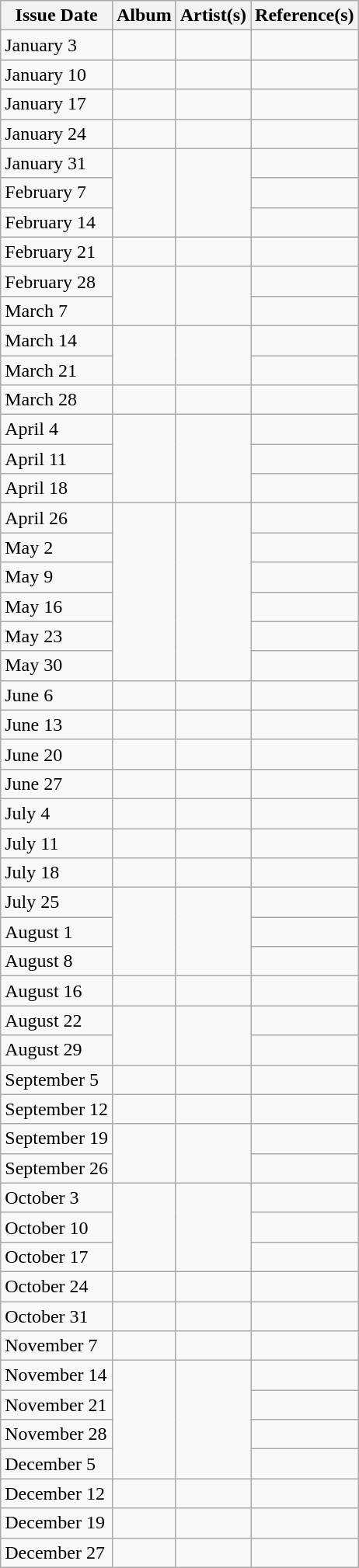<table class="wikitable">
<tr>
<th style="text-align: center;">Issue Date</th>
<th style="text-align: center;">Album</th>
<th style="text-align: center;">Artist(s)</th>
<th style="text-align: center;">Reference(s)</th>
</tr>
<tr>
<td>January 3</td>
<td rowspan=1><em></em></td>
<td rowspan=1></td>
<td></td>
</tr>
<tr>
<td>January 10</td>
<td rowspan=1><em></em></td>
<td rowspan=1></td>
<td></td>
</tr>
<tr>
<td>January 17</td>
<td rowspan=1><em></em></td>
<td rowspan=1></td>
<td></td>
</tr>
<tr>
<td>January 24</td>
<td rowspan=1><em></em></td>
<td rowspan=1></td>
<td></td>
</tr>
<tr>
<td>January 31</td>
<td rowspan=3><em></em></td>
<td rowspan=3></td>
<td></td>
</tr>
<tr>
<td>February 7</td>
<td></td>
</tr>
<tr>
<td>February 14</td>
<td></td>
</tr>
<tr>
<td>February 21</td>
<td rowspan=1><em></em></td>
<td rowspan=1></td>
<td></td>
</tr>
<tr>
<td>February 28</td>
<td rowspan=2><em></em></td>
<td rowspan=2></td>
<td></td>
</tr>
<tr>
<td>March 7</td>
<td></td>
</tr>
<tr>
<td>March 14</td>
<td rowspan=2><em></em></td>
<td rowspan=2></td>
<td></td>
</tr>
<tr>
<td>March 21</td>
<td></td>
</tr>
<tr>
<td>March 28</td>
<td rowspan=1><em></em></td>
<td rowspan=1></td>
<td></td>
</tr>
<tr>
<td>April 4</td>
<td rowspan=3><em></em></td>
<td rowspan=3></td>
<td></td>
</tr>
<tr>
<td>April 11</td>
<td></td>
</tr>
<tr>
<td>April 18</td>
<td></td>
</tr>
<tr>
<td>April 26</td>
<td rowspan=6><em></em></td>
<td rowspan=6></td>
<td></td>
</tr>
<tr>
<td>May 2</td>
<td></td>
</tr>
<tr>
<td>May 9</td>
<td></td>
</tr>
<tr>
<td>May 16</td>
<td></td>
</tr>
<tr>
<td>May 23</td>
<td></td>
</tr>
<tr>
<td>May 30</td>
<td></td>
</tr>
<tr>
<td>June 6</td>
<td rowspan=1><em></em></td>
<td rowspan=1></td>
<td></td>
</tr>
<tr>
<td>June 13</td>
<td rowspan=1><em></em></td>
<td rowspan=1></td>
<td></td>
</tr>
<tr>
<td>June 20</td>
<td rowspan=1><em></em></td>
<td rowspan=1></td>
<td></td>
</tr>
<tr>
<td>June 27</td>
<td rowspan=1><em></em></td>
<td rowspan=1></td>
<td></td>
</tr>
<tr>
<td>July 4</td>
<td rowspan=1><em></em></td>
<td rowspan=1></td>
<td></td>
</tr>
<tr>
<td>July 11</td>
<td rowspan=1><em></em></td>
<td rowspan=1></td>
<td></td>
</tr>
<tr>
<td>July 18</td>
<td rowspan=1><em></em></td>
<td rowspan=1></td>
<td></td>
</tr>
<tr>
<td>July 25</td>
<td rowspan=3><em></em></td>
<td rowspan=3></td>
<td></td>
</tr>
<tr>
<td>August 1</td>
<td></td>
</tr>
<tr>
<td>August 8</td>
<td></td>
</tr>
<tr>
<td>August 16</td>
<td rowspan=1><em></em></td>
<td rowspan=1></td>
<td></td>
</tr>
<tr>
<td>August 22</td>
<td rowspan=2><em></em></td>
<td rowspan=2></td>
<td></td>
</tr>
<tr>
<td>August 29</td>
<td></td>
</tr>
<tr>
<td>September 5</td>
<td rowspan=1><em></em></td>
<td rowspan=1></td>
<td></td>
</tr>
<tr>
<td>September 12</td>
<td rowspan=1><em></em></td>
<td rowspan=1></td>
<td></td>
</tr>
<tr>
<td>September 19</td>
<td rowspan=2><em></em></td>
<td rowspan=2></td>
<td></td>
</tr>
<tr>
<td>September 26</td>
<td></td>
</tr>
<tr>
<td>October 3</td>
<td rowspan=3><em></em></td>
<td rowspan=3></td>
<td></td>
</tr>
<tr>
<td>October 10</td>
<td></td>
</tr>
<tr>
<td>October 17</td>
<td></td>
</tr>
<tr>
<td>October 24</td>
<td rowspan=1><em></em></td>
<td rowspan=1></td>
<td></td>
</tr>
<tr>
<td>October 31</td>
<td rowspan=1><em></em></td>
<td rowspan=1></td>
<td></td>
</tr>
<tr>
<td>November 7</td>
<td rowspan=1><em></em></td>
<td rowspan=1></td>
<td></td>
</tr>
<tr>
<td>November 14</td>
<td rowspan=4><em></em></td>
<td rowspan=4></td>
<td></td>
</tr>
<tr>
<td>November 21</td>
<td></td>
</tr>
<tr>
<td>November 28</td>
<td></td>
</tr>
<tr>
<td>December 5</td>
<td></td>
</tr>
<tr>
<td>December 12</td>
<td rowspan=1><em></em></td>
<td rowspan=1></td>
<td></td>
</tr>
<tr>
<td>December 19</td>
<td rowspan=1><em></em></td>
<td rowspan=1></td>
<td></td>
</tr>
<tr>
<td>December 27</td>
<td rowspan=1><em></em></td>
<td rowspan=1></td>
<td></td>
</tr>
</table>
